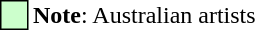<table>
<tr>
<td cellspacing="0" style="width: 15px; height: 15px; color: black; background: #ccffcc; border: 1px solid #000000;"></td>
<td><strong>Note</strong>: Australian artists</td>
</tr>
</table>
